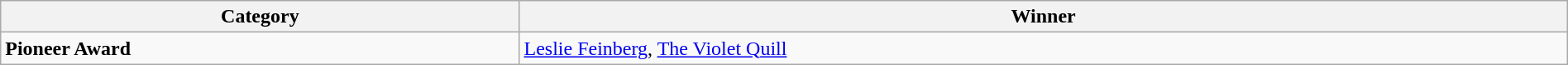<table class="wikitable" width="100%">
<tr>
<th>Category</th>
<th>Winner</th>
</tr>
<tr>
<td><strong>Pioneer Award</strong></td>
<td><a href='#'>Leslie Feinberg</a>, <a href='#'>The Violet Quill</a></td>
</tr>
</table>
